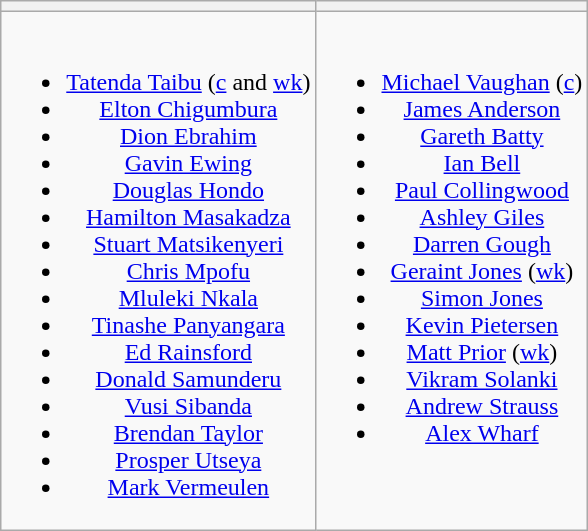<table class="wikitable" style="text-align:center">
<tr>
<th></th>
<th></th>
</tr>
<tr style="vertical-align:top">
<td><br><ul><li><a href='#'>Tatenda Taibu</a> (<a href='#'>c</a> and <a href='#'>wk</a>)</li><li><a href='#'>Elton Chigumbura</a></li><li><a href='#'>Dion Ebrahim</a></li><li><a href='#'>Gavin Ewing</a></li><li><a href='#'>Douglas Hondo</a></li><li><a href='#'>Hamilton Masakadza</a></li><li><a href='#'>Stuart Matsikenyeri</a></li><li><a href='#'>Chris Mpofu</a></li><li><a href='#'>Mluleki Nkala</a></li><li><a href='#'>Tinashe Panyangara</a></li><li><a href='#'>Ed Rainsford</a></li><li><a href='#'>Donald Samunderu</a></li><li><a href='#'>Vusi Sibanda</a></li><li><a href='#'>Brendan Taylor</a></li><li><a href='#'>Prosper Utseya</a></li><li><a href='#'>Mark Vermeulen</a></li></ul></td>
<td><br><ul><li><a href='#'>Michael Vaughan</a> (<a href='#'>c</a>)</li><li><a href='#'>James Anderson</a></li><li><a href='#'>Gareth Batty</a></li><li><a href='#'>Ian Bell</a></li><li><a href='#'>Paul Collingwood</a></li><li><a href='#'>Ashley Giles</a></li><li><a href='#'>Darren Gough</a></li><li><a href='#'>Geraint Jones</a> (<a href='#'>wk</a>)</li><li><a href='#'>Simon Jones</a></li><li><a href='#'>Kevin Pietersen</a></li><li><a href='#'>Matt Prior</a> (<a href='#'>wk</a>)</li><li><a href='#'>Vikram Solanki</a></li><li><a href='#'>Andrew Strauss</a></li><li><a href='#'>Alex Wharf</a></li></ul></td>
</tr>
</table>
